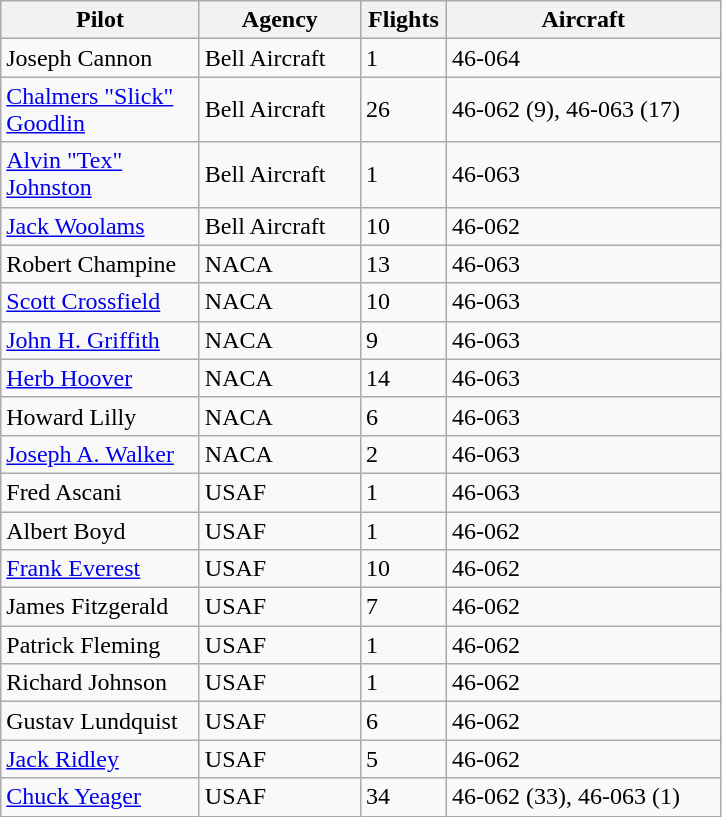<table class="wikitable">
<tr>
<th width="125">Pilot</th>
<th width="100">Agency</th>
<th width="50">Flights</th>
<th width="175">Aircraft</th>
</tr>
<tr>
<td>Joseph Cannon</td>
<td>Bell Aircraft</td>
<td>1</td>
<td>46-064</td>
</tr>
<tr>
<td><a href='#'>Chalmers "Slick" Goodlin</a></td>
<td>Bell Aircraft</td>
<td>26</td>
<td>46-062 (9), 46-063 (17)</td>
</tr>
<tr>
<td><a href='#'>Alvin "Tex" Johnston</a></td>
<td>Bell Aircraft</td>
<td>1</td>
<td>46-063</td>
</tr>
<tr>
<td><a href='#'>Jack Woolams</a></td>
<td>Bell Aircraft</td>
<td>10</td>
<td>46-062</td>
</tr>
<tr>
<td>Robert Champine</td>
<td>NACA</td>
<td>13</td>
<td>46-063</td>
</tr>
<tr>
<td><a href='#'>Scott Crossfield</a></td>
<td>NACA</td>
<td>10</td>
<td>46-063</td>
</tr>
<tr>
<td><a href='#'>John H. Griffith</a></td>
<td>NACA</td>
<td>9</td>
<td>46-063</td>
</tr>
<tr>
<td><a href='#'>Herb Hoover</a></td>
<td>NACA</td>
<td>14</td>
<td>46-063</td>
</tr>
<tr>
<td>Howard Lilly</td>
<td>NACA</td>
<td>6</td>
<td>46-063</td>
</tr>
<tr>
<td><a href='#'>Joseph A. Walker</a></td>
<td>NACA</td>
<td>2</td>
<td>46-063</td>
</tr>
<tr>
<td>Fred Ascani</td>
<td>USAF</td>
<td>1</td>
<td>46-063</td>
</tr>
<tr>
<td>Albert Boyd</td>
<td>USAF</td>
<td>1</td>
<td>46-062</td>
</tr>
<tr>
<td><a href='#'>Frank Everest</a></td>
<td>USAF</td>
<td>10</td>
<td>46-062</td>
</tr>
<tr>
<td>James Fitzgerald</td>
<td>USAF</td>
<td>7</td>
<td>46-062</td>
</tr>
<tr>
<td>Patrick Fleming</td>
<td>USAF</td>
<td>1</td>
<td>46-062</td>
</tr>
<tr>
<td>Richard Johnson</td>
<td>USAF</td>
<td>1</td>
<td>46-062</td>
</tr>
<tr>
<td>Gustav Lundquist</td>
<td>USAF</td>
<td>6</td>
<td>46-062</td>
</tr>
<tr>
<td><a href='#'>Jack Ridley</a></td>
<td>USAF</td>
<td>5</td>
<td>46-062</td>
</tr>
<tr>
<td><a href='#'>Chuck Yeager</a></td>
<td>USAF</td>
<td>34</td>
<td>46-062 (33), 46-063 (1)</td>
</tr>
</table>
